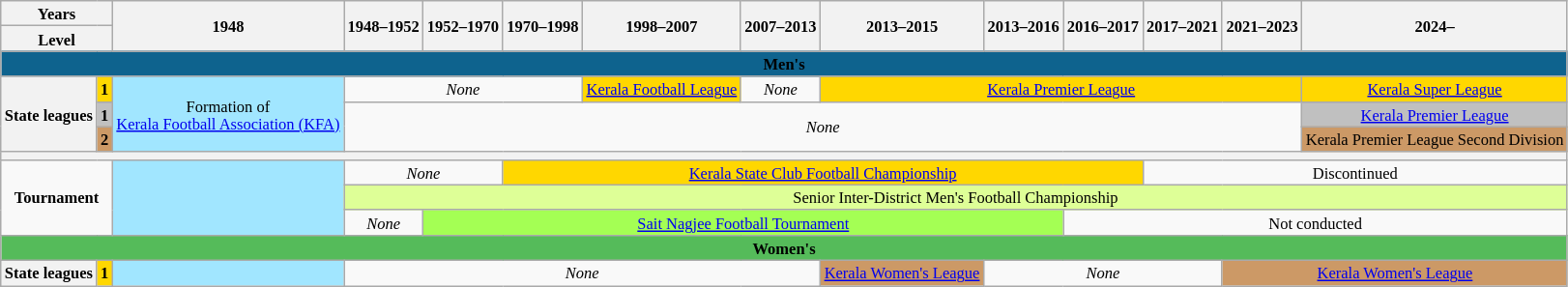<table class="wikitable" style="text-align: center; font-size: 11px ;">
<tr>
<th colspan="2">Years</th>
<th rowspan="2">1948</th>
<th rowspan="2">1948–1952</th>
<th rowspan="2">1952–1970</th>
<th rowspan="2">1970–1998</th>
<th rowspan="2">1998–2007</th>
<th rowspan="2">2007–2013</th>
<th rowspan="2">2013–2015</th>
<th rowspan="2">2013–2016</th>
<th rowspan="2">2016–2017</th>
<th rowspan="2">2017–2021</th>
<th rowspan="2">2021–2023</th>
<th rowspan="2">2024–</th>
</tr>
<tr>
<th colspan="2"><strong>Level</strong></th>
</tr>
<tr>
<td colspan="14" bgcolor="#0e638e"><strong>Men's</strong></td>
</tr>
<tr>
<th rowspan="3">State leagues</th>
<td bgcolor="gold"><strong>1</strong></td>
<td rowspan="3" bgcolor="#A1E6FF">Formation of <br> <a href='#'>Kerala Football Association (KFA)</a></td>
<td colspan="3"><em>None</em></td>
<td bgcolor="gold"><a href='#'>Kerala Football League</a></td>
<td><em>None</em></td>
<td colspan="5" bgcolor="gold"><a href='#'>Kerala Premier League</a></td>
<td bgcolor="gold"><a href='#'>Kerala Super League</a></td>
</tr>
<tr>
<td bgcolor="silver"><strong>1</strong></td>
<td colspan="10" rowspan="2"><em>None</em></td>
<td bgcolor="silver"><a href='#'>Kerala Premier League</a></td>
</tr>
<tr>
<td bgcolor="#cc9966"><strong>2</strong></td>
<td bgcolor="#cc9966">Kerala Premier League Second Division</td>
</tr>
<tr>
<th colspan="14"></th>
</tr>
<tr>
<td colspan="2" rowspan="3"><strong>Tournament</strong></td>
<td rowspan="3" bgcolor="#A1E6FF"></td>
<td colspan="2"><em>None</em></td>
<td colspan="6" bgcolor="gold"><a href='#'>Kerala State Club Football Championship</a></td>
<td colspan="3">Discontinued</td>
</tr>
<tr>
<td colspan="11" bgcolor="#DEFF97">Senior Inter-District Men's Football Championship</td>
</tr>
<tr>
<td><em>None</em></td>
<td colspan="6" bgcolor="#A4FF54"><a href='#'>Sait Nagjee Football Tournament</a></td>
<td colspan="4">Not conducted</td>
</tr>
<tr>
<td colspan="14" bgcolor="#55bb5a"><strong>Women's</strong></td>
</tr>
<tr>
<th rowspan="3">State leagues</th>
<td bgcolor="gold"><strong>1</strong></td>
<td bgcolor="#A1E6FF"></td>
<td colspan="5"><em>None</em></td>
<td bgcolor="#cc9966"><a href='#'>Kerala Women's League</a></td>
<td colspan="3"><em>None</em></td>
<td colspan="2" bgcolor="#cc9966"><a href='#'>Kerala Women's League</a></td>
</tr>
</table>
